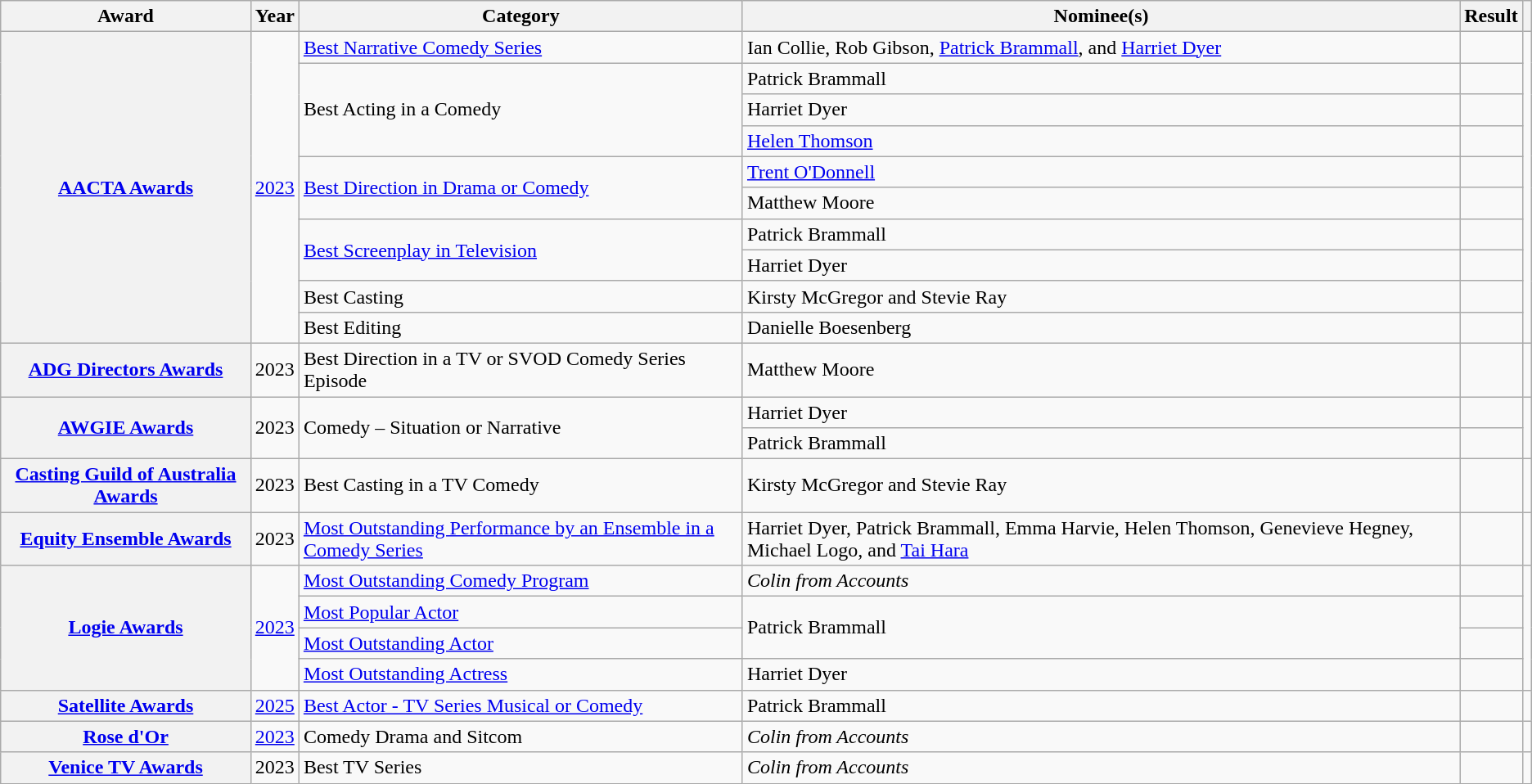<table class="wikitable plainrowheaders sortable col6center">
<tr>
<th scope="col">Award</th>
<th scope="col">Year</th>
<th scope="col">Category</th>
<th scope="col">Nominee(s)</th>
<th scope="col">Result</th>
<th scope="col" class="unsortable"></th>
</tr>
<tr>
<th scope="rowgroup" rowspan="10"><a href='#'>AACTA Awards</a></th>
<td rowspan="10" align="center"><a href='#'>2023</a></td>
<td><a href='#'>Best Narrative Comedy Series</a></td>
<td>Ian Collie, Rob Gibson, <a href='#'>Patrick Brammall</a>, and <a href='#'>Harriet Dyer</a></td>
<td></td>
<td rowspan="10" align="center"></td>
</tr>
<tr>
<td rowspan="3">Best Acting in a Comedy</td>
<td>Patrick Brammall</td>
<td></td>
</tr>
<tr>
<td>Harriet Dyer</td>
<td></td>
</tr>
<tr>
<td><a href='#'>Helen Thomson</a></td>
<td></td>
</tr>
<tr>
<td rowspan="2"><a href='#'>Best Direction in Drama or Comedy</a></td>
<td><a href='#'>Trent O'Donnell</a> </td>
<td></td>
</tr>
<tr>
<td>Matthew Moore </td>
<td></td>
</tr>
<tr>
<td rowspan="2"><a href='#'>Best Screenplay in Television</a></td>
<td>Patrick Brammall </td>
<td></td>
</tr>
<tr>
<td>Harriet Dyer </td>
<td></td>
</tr>
<tr>
<td>Best Casting</td>
<td>Kirsty McGregor and Stevie Ray</td>
<td></td>
</tr>
<tr>
<td>Best Editing</td>
<td>Danielle Boesenberg </td>
<td></td>
</tr>
<tr>
<th scope="row"><a href='#'>ADG Directors Awards</a></th>
<td align="center">2023</td>
<td>Best Direction in a TV or SVOD Comedy Series Episode</td>
<td>Matthew Moore </td>
<td></td>
<td align="center"></td>
</tr>
<tr>
<th scope="row" rowspan="2"><a href='#'>AWGIE Awards</a></th>
<td rowspan="2" align="center">2023</td>
<td rowspan="2">Comedy – Situation or Narrative</td>
<td>Harriet Dyer </td>
<td></td>
<td rowspan="2" align="center"></td>
</tr>
<tr>
<td>Patrick Brammall </td>
<td></td>
</tr>
<tr>
<th scope="row"><a href='#'>Casting Guild of Australia Awards</a></th>
<td align="center">2023</td>
<td>Best Casting in a TV Comedy</td>
<td>Kirsty McGregor and Stevie Ray</td>
<td></td>
<td align="center"></td>
</tr>
<tr>
<th scope="row"><a href='#'>Equity Ensemble Awards</a></th>
<td align="center">2023</td>
<td><a href='#'>Most Outstanding Performance by an Ensemble in a Comedy Series</a></td>
<td>Harriet Dyer, Patrick Brammall, Emma Harvie, Helen Thomson, Genevieve Hegney, Michael Logo, and <a href='#'>Tai Hara</a></td>
<td></td>
<td align="center"></td>
</tr>
<tr>
<th scope="rowgroup" rowspan="4"><a href='#'>Logie Awards</a></th>
<td rowspan="4" align="center"><a href='#'>2023</a></td>
<td><a href='#'>Most Outstanding Comedy Program</a></td>
<td><em>Colin from Accounts</em></td>
<td></td>
<td rowspan="4" align="center"></td>
</tr>
<tr>
<td><a href='#'>Most Popular Actor</a></td>
<td rowspan="2">Patrick Brammall</td>
<td></td>
</tr>
<tr>
<td><a href='#'>Most Outstanding Actor</a></td>
<td></td>
</tr>
<tr>
<td><a href='#'>Most Outstanding Actress</a></td>
<td>Harriet Dyer</td>
<td></td>
</tr>
<tr>
<th scope="row"><a href='#'>Satellite Awards</a></th>
<td align="center"><a href='#'>2025</a></td>
<td><a href='#'>Best Actor - TV Series Musical or Comedy</a></td>
<td>Patrick Brammall</td>
<td></td>
</tr>
<tr>
<th scope="row"><a href='#'>Rose d'Or</a></th>
<td align="center"><a href='#'>2023</a></td>
<td>Comedy Drama and Sitcom</td>
<td><em>Colin from Accounts</em></td>
<td></td>
<td align="center"></td>
</tr>
<tr>
<th scope="row"><a href='#'>Venice TV Awards</a></th>
<td align="center">2023</td>
<td>Best TV Series</td>
<td><em>Colin from Accounts</em></td>
<td></td>
<td align="center"></td>
</tr>
</table>
